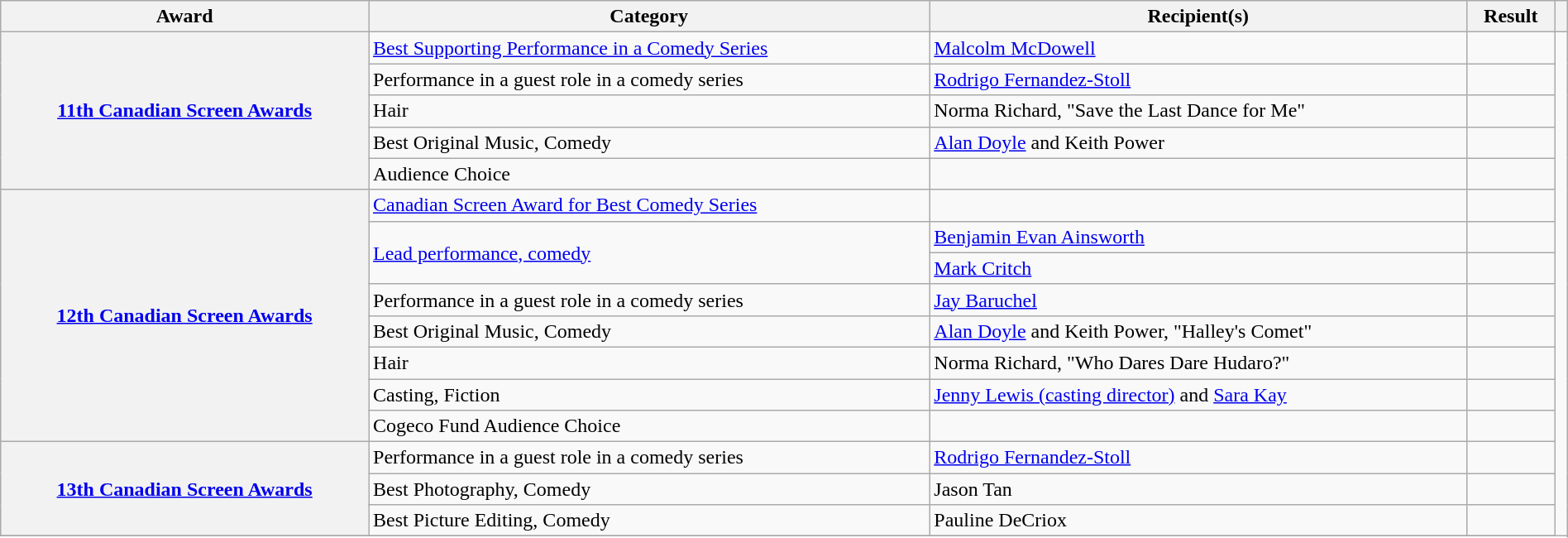<table class="wikitable sortable plainrowheaders" width=100%>
<tr>
<th scope="col">Award</th>
<th scope="col">Category</th>
<th scope="col">Recipient(s)</th>
<th scope="col">Result</th>
<th class="unsortable" scope="col"></th>
</tr>
<tr>
<th scope="row" rowspan=5><a href='#'>11th Canadian Screen Awards</a></th>
<td><a href='#'>Best Supporting Performance in a Comedy Series</a></td>
<td><a href='#'>Malcolm McDowell</a></td>
<td></td>
</tr>
<tr>
<td>Performance in a guest role in a comedy series</td>
<td><a href='#'>Rodrigo Fernandez-Stoll</a></td>
<td></td>
</tr>
<tr>
<td>Hair</td>
<td>Norma Richard, "Save the Last Dance for Me"</td>
<td></td>
</tr>
<tr>
<td>Best Original Music, Comedy</td>
<td><a href='#'>Alan Doyle</a> and Keith Power</td>
<td></td>
</tr>
<tr>
<td>Audience Choice</td>
<td></td>
<td></td>
</tr>
<tr>
<th scope="row" rowspan=8><a href='#'>12th Canadian Screen Awards</a></th>
<td><a href='#'>Canadian Screen Award for Best Comedy Series</a></td>
<td></td>
<td></td>
</tr>
<tr>
<td rowspan=2><a href='#'>Lead performance, comedy</a></td>
<td><a href='#'>Benjamin Evan Ainsworth</a></td>
<td></td>
</tr>
<tr>
<td><a href='#'>Mark Critch</a></td>
<td></td>
</tr>
<tr>
<td>Performance in a guest role in a comedy series</td>
<td><a href='#'>Jay Baruchel</a></td>
<td></td>
</tr>
<tr>
<td>Best Original Music, Comedy</td>
<td><a href='#'>Alan Doyle</a> and Keith Power, "Halley's Comet"</td>
<td></td>
</tr>
<tr>
<td>Hair</td>
<td>Norma Richard, "Who Dares Dare Hudaro?"</td>
<td></td>
</tr>
<tr>
<td>Casting, Fiction</td>
<td><a href='#'>Jenny Lewis (casting director)</a> and <a href='#'>Sara Kay</a></td>
<td></td>
</tr>
<tr>
<td>Cogeco Fund Audience Choice</td>
<td></td>
<td></td>
</tr>
<tr>
<th scope="row" rowspan=3><a href='#'>13th Canadian Screen Awards</a></th>
<td>Performance in a guest role in a comedy series</td>
<td><a href='#'>Rodrigo Fernandez-Stoll</a></td>
<td></td>
</tr>
<tr>
<td>Best Photography, Comedy</td>
<td>Jason Tan</td>
<td></td>
</tr>
<tr>
<td>Best Picture Editing, Comedy</td>
<td>Pauline DeCriox</td>
<td></td>
</tr>
<tr>
</tr>
</table>
